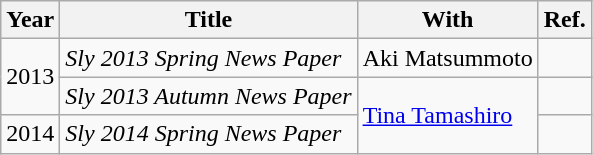<table class="wikitable">
<tr>
<th>Year</th>
<th>Title</th>
<th>With</th>
<th>Ref.</th>
</tr>
<tr>
<td rowspan="2">2013</td>
<td><em>Sly 2013 Spring News Paper</em></td>
<td>Aki Matsummoto</td>
<td></td>
</tr>
<tr>
<td><em>Sly 2013 Autumn News Paper</em></td>
<td rowspan="2"><a href='#'>Tina Tamashiro</a></td>
<td></td>
</tr>
<tr>
<td>2014</td>
<td><em>Sly 2014 Spring News Paper</em></td>
<td></td>
</tr>
</table>
